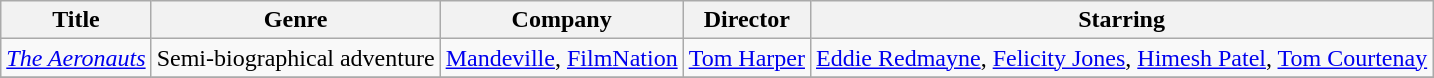<table class="wikitable unsortable">
<tr>
<th>Title</th>
<th>Genre</th>
<th>Company</th>
<th>Director</th>
<th>Starring</th>
</tr>
<tr>
<td><em><a href='#'>The Aeronauts</a></em></td>
<td>Semi-biographical adventure</td>
<td><a href='#'>Mandeville</a>, <a href='#'>FilmNation</a></td>
<td><a href='#'>Tom Harper</a></td>
<td><a href='#'>Eddie Redmayne</a>, <a href='#'>Felicity Jones</a>, <a href='#'>Himesh Patel</a>, <a href='#'>Tom Courtenay</a></td>
</tr>
<tr>
</tr>
</table>
